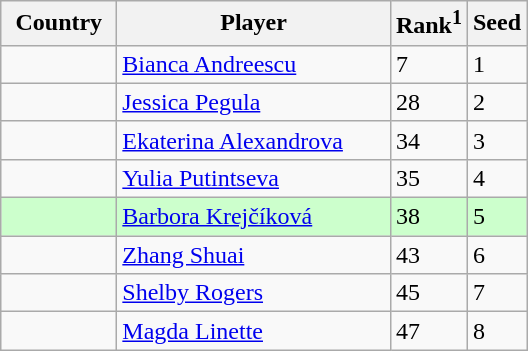<table class="sortable wikitable">
<tr>
<th width="70">Country</th>
<th width="175">Player</th>
<th>Rank<sup>1</sup></th>
<th>Seed</th>
</tr>
<tr>
<td></td>
<td><a href='#'>Bianca Andreescu</a></td>
<td>7</td>
<td>1</td>
</tr>
<tr>
<td></td>
<td><a href='#'>Jessica Pegula</a></td>
<td>28</td>
<td>2</td>
</tr>
<tr>
<td></td>
<td><a href='#'>Ekaterina Alexandrova</a></td>
<td>34</td>
<td>3</td>
</tr>
<tr>
<td></td>
<td><a href='#'>Yulia Putintseva</a></td>
<td>35</td>
<td>4</td>
</tr>
<tr style="background:#cfc;">
<td></td>
<td><a href='#'>Barbora Krejčíková</a></td>
<td>38</td>
<td>5</td>
</tr>
<tr>
<td></td>
<td><a href='#'>Zhang Shuai</a></td>
<td>43</td>
<td>6</td>
</tr>
<tr>
<td></td>
<td><a href='#'>Shelby Rogers</a></td>
<td>45</td>
<td>7</td>
</tr>
<tr>
<td></td>
<td><a href='#'>Magda Linette</a></td>
<td>47</td>
<td>8</td>
</tr>
</table>
